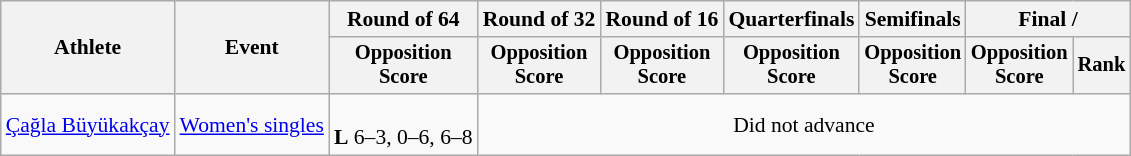<table class=wikitable style="font-size:90%">
<tr>
<th rowspan=2>Athlete</th>
<th rowspan=2>Event</th>
<th>Round of 64</th>
<th>Round of 32</th>
<th>Round of 16</th>
<th>Quarterfinals</th>
<th>Semifinals</th>
<th colspan=2>Final / </th>
</tr>
<tr style="font-size:95%">
<th>Opposition<br>Score</th>
<th>Opposition<br>Score</th>
<th>Opposition<br>Score</th>
<th>Opposition<br>Score</th>
<th>Opposition<br>Score</th>
<th>Opposition<br>Score</th>
<th>Rank</th>
</tr>
<tr align=center>
<td align=left><a href='#'>Çağla Büyükakçay</a></td>
<td align=left><a href='#'>Women's singles</a></td>
<td><br><strong>L</strong> 6–3, 0–6, 6–8</td>
<td colspan=6>Did not advance</td>
</tr>
</table>
